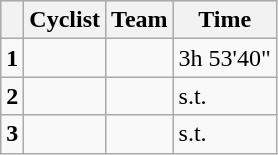<table class="wikitable">
<tr style="background:#ccccff;">
<th></th>
<th>Cyclist</th>
<th>Team</th>
<th>Time</th>
</tr>
<tr>
<td><strong>1</strong></td>
<td></td>
<td></td>
<td>3h 53'40"</td>
</tr>
<tr>
<td><strong>2</strong></td>
<td></td>
<td></td>
<td>s.t.</td>
</tr>
<tr>
<td><strong>3</strong></td>
<td></td>
<td></td>
<td>s.t.</td>
</tr>
</table>
